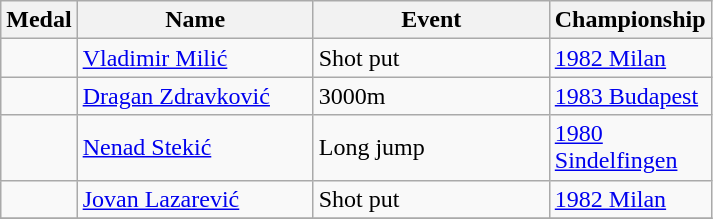<table class="wikitable sortable" style="font-size:100%">
<tr>
<th>Medal</th>
<th width=150>Name</th>
<th width=150>Event</th>
<th width=100>Championship</th>
</tr>
<tr>
<td></td>
<td><a href='#'>Vladimir Milić</a></td>
<td>Shot put</td>
<td><a href='#'>1982 Milan</a> </td>
</tr>
<tr>
<td></td>
<td><a href='#'>Dragan Zdravković</a></td>
<td>3000m</td>
<td><a href='#'>1983 Budapest</a> </td>
</tr>
<tr>
<td></td>
<td><a href='#'>Nenad Stekić</a></td>
<td>Long jump</td>
<td><a href='#'>1980 Sindelfingen</a> </td>
</tr>
<tr>
<td></td>
<td><a href='#'>Jovan Lazarević</a></td>
<td>Shot put</td>
<td><a href='#'>1982 Milan</a> </td>
</tr>
<tr>
</tr>
</table>
